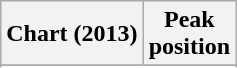<table class="wikitable sortable plainrowheaders" style="text-align:center">
<tr>
<th scope="col">Chart (2013)</th>
<th scope="col">Peak<br>position</th>
</tr>
<tr>
</tr>
<tr>
</tr>
<tr>
</tr>
<tr>
</tr>
</table>
